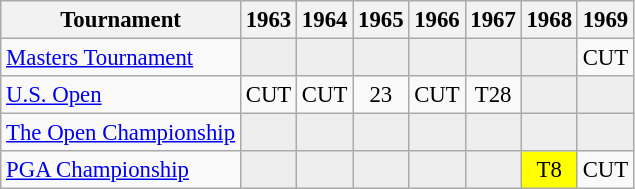<table class="wikitable" style="font-size:95%;text-align:center;">
<tr>
<th>Tournament</th>
<th>1963</th>
<th>1964</th>
<th>1965</th>
<th>1966</th>
<th>1967</th>
<th>1968</th>
<th>1969</th>
</tr>
<tr>
<td align=left><a href='#'>Masters Tournament</a></td>
<td style="background:#eeeeee;"></td>
<td style="background:#eeeeee;"></td>
<td style="background:#eeeeee;"></td>
<td style="background:#eeeeee;"></td>
<td style="background:#eeeeee;"></td>
<td style="background:#eeeeee;"></td>
<td>CUT</td>
</tr>
<tr>
<td align=left><a href='#'>U.S. Open</a></td>
<td>CUT</td>
<td>CUT</td>
<td>23</td>
<td>CUT</td>
<td>T28</td>
<td style="background:#eeeeee;"></td>
<td style="background:#eeeeee;"></td>
</tr>
<tr>
<td align=left><a href='#'>The Open Championship</a></td>
<td style="background:#eeeeee;"></td>
<td style="background:#eeeeee;"></td>
<td style="background:#eeeeee;"></td>
<td style="background:#eeeeee;"></td>
<td style="background:#eeeeee;"></td>
<td style="background:#eeeeee;"></td>
<td style="background:#eeeeee;"></td>
</tr>
<tr>
<td align=left><a href='#'>PGA Championship</a></td>
<td style="background:#eeeeee;"></td>
<td style="background:#eeeeee;"></td>
<td style="background:#eeeeee;"></td>
<td style="background:#eeeeee;"></td>
<td style="background:#eeeeee;"></td>
<td style="background:yellow;">T8</td>
<td>CUT</td>
</tr>
</table>
